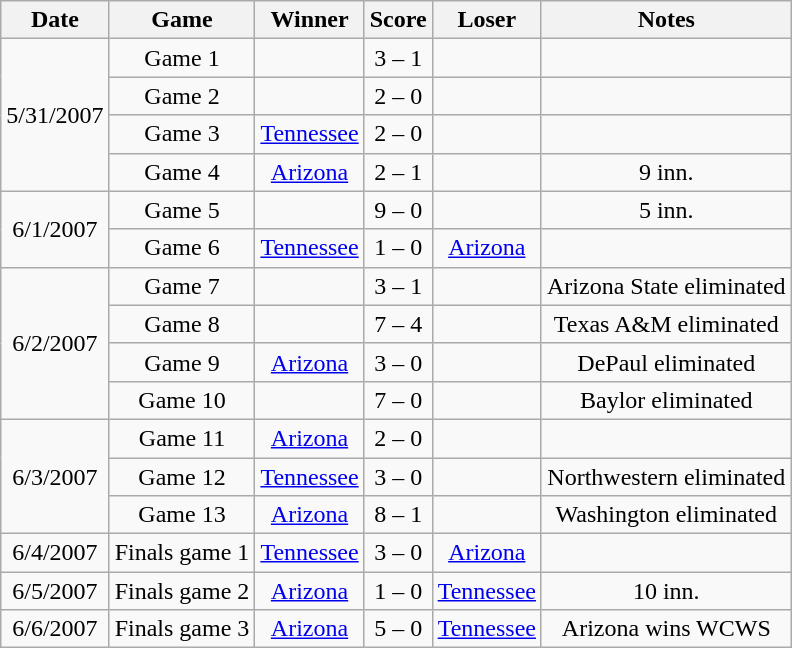<table class="wikitable">
<tr>
<th>Date</th>
<th>Game</th>
<th>Winner</th>
<th>Score</th>
<th>Loser</th>
<th>Notes</th>
</tr>
<tr align=center>
<td rowspan=4>5/31/2007</td>
<td>Game 1</td>
<td></td>
<td>3 – 1</td>
<td></td>
<td></td>
</tr>
<tr align=center>
<td>Game 2</td>
<td></td>
<td>2 – 0</td>
<td></td>
<td></td>
</tr>
<tr align=center>
<td>Game 3</td>
<td><a href='#'>Tennessee</a></td>
<td>2 – 0</td>
<td></td>
<td></td>
</tr>
<tr align=center>
<td>Game 4</td>
<td><a href='#'>Arizona</a></td>
<td>2 – 1</td>
<td></td>
<td>9 inn.</td>
</tr>
<tr align=center>
<td rowspan=2>6/1/2007</td>
<td>Game 5</td>
<td></td>
<td>9 – 0</td>
<td></td>
<td>5 inn.</td>
</tr>
<tr align=center>
<td>Game 6</td>
<td><a href='#'>Tennessee</a></td>
<td>1 – 0</td>
<td><a href='#'>Arizona</a></td>
<td></td>
</tr>
<tr align=center>
<td rowspan=4>6/2/2007</td>
<td>Game 7</td>
<td></td>
<td>3 – 1</td>
<td></td>
<td>Arizona State eliminated</td>
</tr>
<tr align=center>
<td>Game 8</td>
<td></td>
<td>7 – 4</td>
<td></td>
<td>Texas A&M eliminated</td>
</tr>
<tr align=center>
<td>Game 9</td>
<td><a href='#'>Arizona</a></td>
<td>3 – 0</td>
<td></td>
<td>DePaul eliminated</td>
</tr>
<tr align=center>
<td>Game 10</td>
<td></td>
<td>7 – 0</td>
<td></td>
<td>Baylor eliminated</td>
</tr>
<tr align=center>
<td rowspan=3>6/3/2007</td>
<td>Game 11</td>
<td><a href='#'>Arizona</a></td>
<td>2 – 0</td>
<td></td>
<td></td>
</tr>
<tr align=center>
<td>Game 12</td>
<td><a href='#'>Tennessee</a></td>
<td>3 – 0</td>
<td></td>
<td>Northwestern eliminated</td>
</tr>
<tr align=center>
<td>Game 13</td>
<td><a href='#'>Arizona</a></td>
<td>8 – 1</td>
<td></td>
<td>Washington eliminated</td>
</tr>
<tr align=center>
<td>6/4/2007</td>
<td>Finals game 1</td>
<td><a href='#'>Tennessee</a></td>
<td>3 – 0</td>
<td><a href='#'>Arizona</a></td>
<td></td>
</tr>
<tr align=center>
<td>6/5/2007</td>
<td>Finals game 2</td>
<td><a href='#'>Arizona</a></td>
<td>1 – 0</td>
<td><a href='#'>Tennessee</a></td>
<td>10 inn.</td>
</tr>
<tr align=center>
<td>6/6/2007</td>
<td>Finals game 3</td>
<td><a href='#'>Arizona</a></td>
<td>5 – 0</td>
<td><a href='#'>Tennessee</a></td>
<td>Arizona wins WCWS</td>
</tr>
</table>
